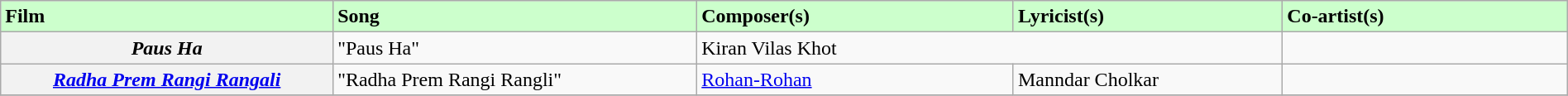<table class="wikitable plainrowheaders" width="100%" textcolor:#000;">
<tr style="background:#cfc; text-align:"center;">
<td scope="col" width=21%><strong>Film</strong></td>
<td scope="col" width=23%><strong>Song</strong></td>
<td scope="col" width=20%><strong>Composer(s)</strong></td>
<td scope="col" width=17%><strong>Lyricist(s)</strong></td>
<td scope="col" width=18%><strong>Co-artist(s)</strong></td>
</tr>
<tr>
<th scope="row"><em>Paus Ha</em></th>
<td>"Paus Ha"</td>
<td colspan="2">Kiran Vilas Khot</td>
<td></td>
</tr>
<tr>
<th scope="row"><em><a href='#'>Radha Prem Rangi Rangali</a></em></th>
<td>"Radha Prem Rangi Rangli"</td>
<td><a href='#'>Rohan-Rohan</a></td>
<td>Manndar Cholkar</td>
<td></td>
</tr>
<tr>
</tr>
</table>
